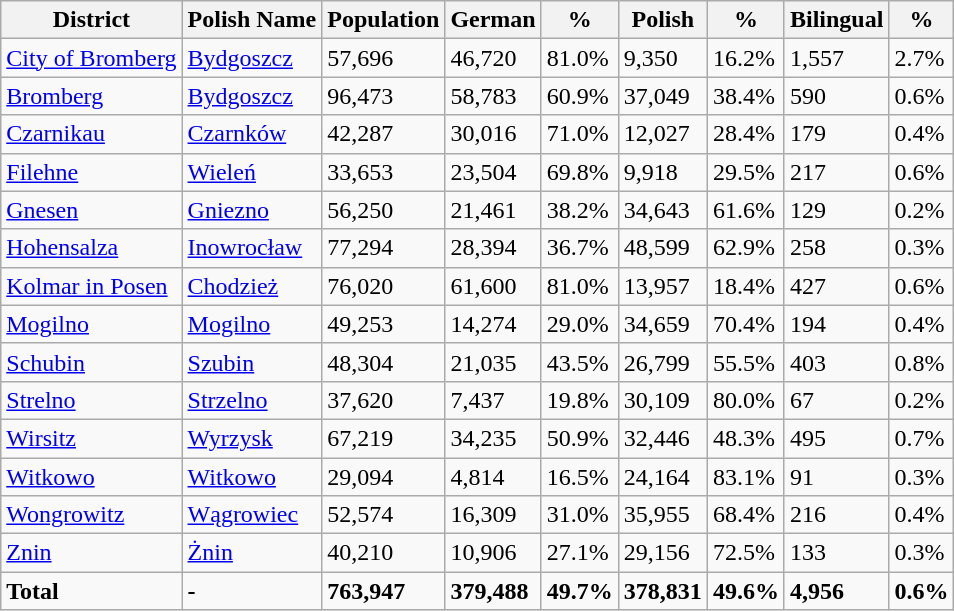<table class="wikitable sortable">
<tr>
<th>District</th>
<th>Polish Name</th>
<th>Population</th>
<th>German</th>
<th>%</th>
<th>Polish</th>
<th>%</th>
<th>Bilingual</th>
<th>%</th>
</tr>
<tr>
<td><a href='#'>City of Bromberg</a></td>
<td><a href='#'>Bydgoszcz</a></td>
<td>57,696</td>
<td>46,720</td>
<td>81.0%</td>
<td>9,350</td>
<td>16.2%</td>
<td>1,557</td>
<td>2.7%</td>
</tr>
<tr>
<td><a href='#'>Bromberg</a></td>
<td><a href='#'>Bydgoszcz</a></td>
<td>96,473</td>
<td>58,783</td>
<td>60.9%</td>
<td>37,049</td>
<td>38.4%</td>
<td>590</td>
<td>0.6%</td>
</tr>
<tr>
<td><a href='#'>Czarnikau</a></td>
<td><a href='#'>Czarnków</a></td>
<td>42,287</td>
<td>30,016</td>
<td>71.0%</td>
<td>12,027</td>
<td>28.4%</td>
<td>179</td>
<td>0.4%</td>
</tr>
<tr>
<td><a href='#'>Filehne</a></td>
<td><a href='#'>Wieleń</a></td>
<td>33,653</td>
<td>23,504</td>
<td>69.8%</td>
<td>9,918</td>
<td>29.5%</td>
<td>217</td>
<td>0.6%</td>
</tr>
<tr>
<td><a href='#'>Gnesen</a></td>
<td><a href='#'>Gniezno</a></td>
<td>56,250</td>
<td>21,461</td>
<td>38.2%</td>
<td>34,643</td>
<td>61.6%</td>
<td>129</td>
<td>0.2%</td>
</tr>
<tr>
<td><a href='#'>Hohensalza</a></td>
<td><a href='#'>Inowrocław</a></td>
<td>77,294</td>
<td>28,394</td>
<td>36.7%</td>
<td>48,599</td>
<td>62.9%</td>
<td>258</td>
<td>0.3%</td>
</tr>
<tr>
<td><a href='#'>Kolmar in Posen</a></td>
<td><a href='#'>Chodzież</a></td>
<td>76,020</td>
<td>61,600</td>
<td>81.0%</td>
<td>13,957</td>
<td>18.4%</td>
<td>427</td>
<td>0.6%</td>
</tr>
<tr>
<td><a href='#'>Mogilno</a></td>
<td><a href='#'>Mogilno</a></td>
<td>49,253</td>
<td>14,274</td>
<td>29.0%</td>
<td>34,659</td>
<td>70.4%</td>
<td>194</td>
<td>0.4%</td>
</tr>
<tr>
<td><a href='#'>Schubin</a></td>
<td><a href='#'>Szubin</a></td>
<td>48,304</td>
<td>21,035</td>
<td>43.5%</td>
<td>26,799</td>
<td>55.5%</td>
<td>403</td>
<td>0.8%</td>
</tr>
<tr>
<td><a href='#'>Strelno</a></td>
<td><a href='#'>Strzelno</a></td>
<td>37,620</td>
<td>7,437</td>
<td>19.8%</td>
<td>30,109</td>
<td>80.0%</td>
<td>67</td>
<td>0.2%</td>
</tr>
<tr>
<td><a href='#'>Wirsitz</a></td>
<td><a href='#'>Wyrzysk</a></td>
<td>67,219</td>
<td>34,235</td>
<td>50.9%</td>
<td>32,446</td>
<td>48.3%</td>
<td>495</td>
<td>0.7%</td>
</tr>
<tr>
<td><a href='#'>Witkowo</a></td>
<td><a href='#'>Witkowo</a></td>
<td>29,094</td>
<td>4,814</td>
<td>16.5%</td>
<td>24,164</td>
<td>83.1%</td>
<td>91</td>
<td>0.3%</td>
</tr>
<tr>
<td><a href='#'>Wongrowitz</a></td>
<td><a href='#'>Wągrowiec</a></td>
<td>52,574</td>
<td>16,309</td>
<td>31.0%</td>
<td>35,955</td>
<td>68.4%</td>
<td>216</td>
<td>0.4%</td>
</tr>
<tr>
<td><a href='#'>Znin</a></td>
<td><a href='#'>Żnin</a></td>
<td>40,210</td>
<td>10,906</td>
<td>27.1%</td>
<td>29,156</td>
<td>72.5%</td>
<td>133</td>
<td>0.3%</td>
</tr>
<tr>
<td><strong>Total</strong></td>
<td><strong>-</strong></td>
<td><strong>763,947</strong></td>
<td><strong>379,488</strong></td>
<td><strong>49.7%</strong></td>
<td><strong>378,831</strong></td>
<td><strong>49.6%</strong></td>
<td><strong>4,956</strong></td>
<td><strong>0.6%</strong></td>
</tr>
</table>
